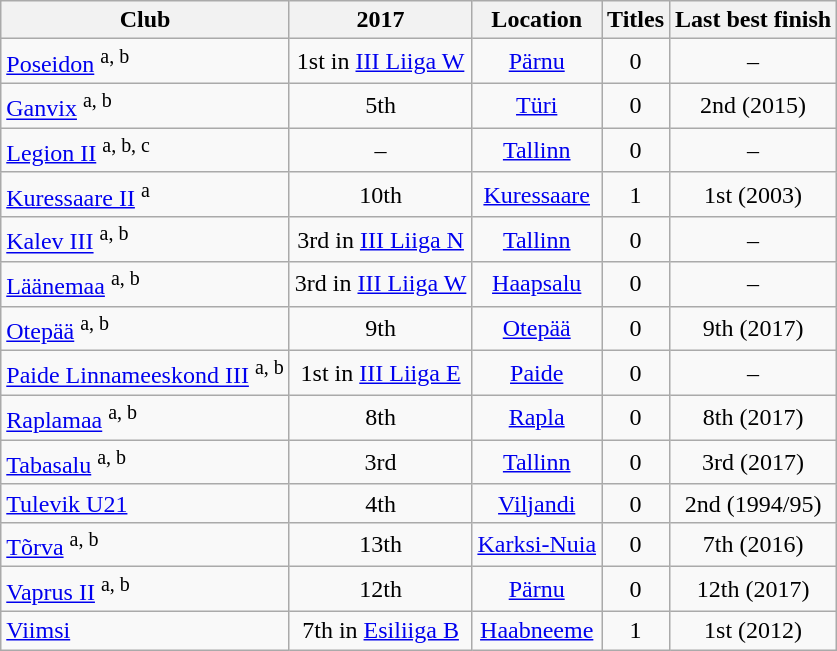<table class="wikitable sortable" style="text-align:center;">
<tr>
<th>Club</th>
<th>2017</th>
<th>Location</th>
<th>Titles</th>
<th>Last best finish</th>
</tr>
<tr>
<td style="text-align:left;"><a href='#'>Poseidon</a> <sup>a, b</sup></td>
<td>1st in <a href='#'>III Liiga W</a></td>
<td><a href='#'>Pärnu</a></td>
<td>0</td>
<td>–</td>
</tr>
<tr>
<td style="text-align:left;"><a href='#'>Ganvix</a> <sup>a, b</sup></td>
<td>5th</td>
<td><a href='#'>Türi</a></td>
<td>0</td>
<td>2nd (2015)</td>
</tr>
<tr>
<td style="text-align:left;"><a href='#'>Legion II</a> <sup>a, b, c</sup></td>
<td>–</td>
<td><a href='#'>Tallinn</a></td>
<td>0</td>
<td>–</td>
</tr>
<tr>
<td style="text-align:left;"><a href='#'>Kuressaare II</a> <sup>a</sup></td>
<td>10th</td>
<td><a href='#'>Kuressaare</a></td>
<td>1</td>
<td>1st (2003)</td>
</tr>
<tr>
<td style="text-align:left;"><a href='#'>Kalev III</a> <sup>a, b</sup></td>
<td>3rd in <a href='#'>III Liiga N</a></td>
<td><a href='#'>Tallinn</a></td>
<td>0</td>
<td>–</td>
</tr>
<tr>
<td style="text-align:left;"><a href='#'>Läänemaa</a> <sup>a, b</sup></td>
<td>3rd in <a href='#'>III Liiga W</a></td>
<td><a href='#'>Haapsalu</a></td>
<td>0</td>
<td>–</td>
</tr>
<tr>
<td style="text-align:left;"><a href='#'>Otepää</a> <sup>a, b</sup></td>
<td>9th</td>
<td><a href='#'>Otepää</a></td>
<td>0</td>
<td>9th (2017)</td>
</tr>
<tr>
<td style="text-align:left;"><a href='#'>Paide Linnameeskond III</a> <sup>a, b</sup></td>
<td>1st in <a href='#'>III Liiga E</a></td>
<td><a href='#'>Paide</a></td>
<td>0</td>
<td>–</td>
</tr>
<tr>
<td style="text-align:left;"><a href='#'>Raplamaa</a> <sup>a, b</sup></td>
<td>8th</td>
<td><a href='#'>Rapla</a></td>
<td>0</td>
<td>8th (2017)</td>
</tr>
<tr>
<td style="text-align:left;"><a href='#'>Tabasalu</a> <sup>a, b</sup></td>
<td>3rd</td>
<td><a href='#'>Tallinn</a></td>
<td>0</td>
<td>3rd (2017)</td>
</tr>
<tr>
<td style="text-align:left;"><a href='#'>Tulevik U21</a></td>
<td>4th</td>
<td><a href='#'>Viljandi</a></td>
<td>0</td>
<td>2nd (1994/95)</td>
</tr>
<tr>
<td style="text-align:left;"><a href='#'>Tõrva</a> <sup>a, b</sup></td>
<td>13th</td>
<td><a href='#'>Karksi-Nuia</a></td>
<td>0</td>
<td>7th (2016)</td>
</tr>
<tr>
<td style="text-align:left;"><a href='#'>Vaprus II</a> <sup>a, b</sup></td>
<td>12th</td>
<td><a href='#'>Pärnu</a></td>
<td>0</td>
<td>12th (2017)</td>
</tr>
<tr>
<td style="text-align:left;"><a href='#'>Viimsi</a></td>
<td>7th in <a href='#'>Esiliiga B</a></td>
<td><a href='#'>Haabneeme</a></td>
<td>1</td>
<td>1st (2012)</td>
</tr>
</table>
